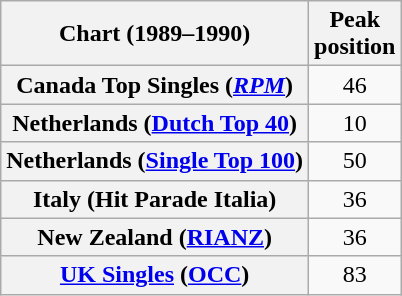<table class="wikitable sortable plainrowheaders">
<tr>
<th>Chart (1989–1990)</th>
<th>Peak<br>position</th>
</tr>
<tr>
<th scope=row>Canada Top Singles (<a href='#'><em>RPM</em></a>)</th>
<td style="text-align:center;">46</td>
</tr>
<tr>
<th scope=row>Netherlands (<a href='#'>Dutch Top 40</a>)</th>
<td style="text-align:center;">10</td>
</tr>
<tr>
<th scope=row>Netherlands (<a href='#'>Single Top 100</a>)</th>
<td style="text-align:center;">50</td>
</tr>
<tr>
<th scope=row>Italy (Hit Parade Italia)</th>
<td style="text-align:center;">36</td>
</tr>
<tr>
<th scope=row>New Zealand (<a href='#'>RIANZ</a>)</th>
<td style="text-align:center;">36</td>
</tr>
<tr>
<th scope=row><a href='#'>UK Singles</a> (<a href='#'>OCC</a>)</th>
<td style="text-align:center;">83</td>
</tr>
</table>
